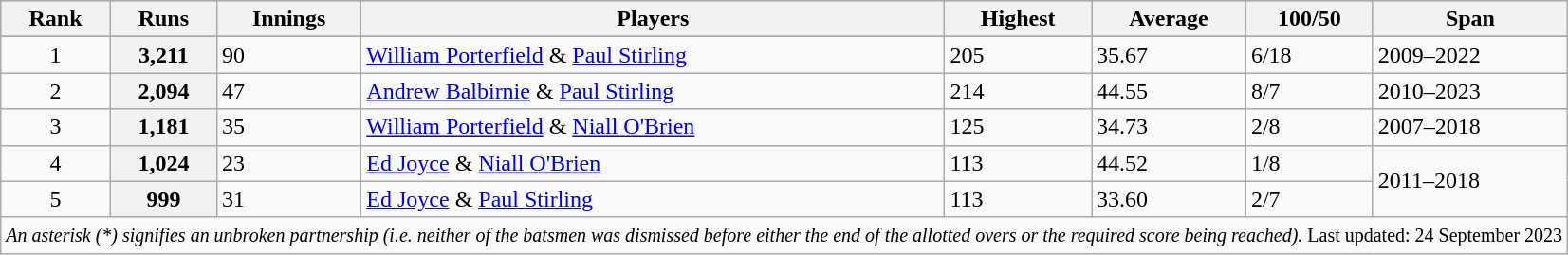<table class="wikitable sortable" style="text-align:centre;">
<tr style="background:#9cf;">
<th scope="col">Rank</th>
<th scope="col">Runs</th>
<th scope="col">Innings</th>
<th scope="col">Players</th>
<th scope="col">Highest</th>
<th scope="col">Average</th>
<th scope="col">100/50</th>
<th scope="col">Span</th>
</tr>
<tr>
</tr>
<tr>
<td align=center>1</td>
<th scope=row style=text-align:center;">3,211</th>
<td>90</td>
<td><a href='#'>William Porterfield</a> & <a href='#'>Paul Stirling</a></td>
<td>205</td>
<td>35.67</td>
<td>6/18</td>
<td>2009–2022</td>
</tr>
<tr>
<td align=center>2</td>
<th scope="row">2,094</th>
<td>47</td>
<td><a href='#'>Andrew Balbirnie</a> & <a href='#'>Paul Stirling</a> </td>
<td>214</td>
<td>44.55</td>
<td>8/7</td>
<td>2010–2023</td>
</tr>
<tr>
<td align=center>3</td>
<th scope="row">1,181</th>
<td>35</td>
<td><a href='#'>William Porterfield</a> & <a href='#'>Niall O'Brien</a></td>
<td>125</td>
<td>34.73</td>
<td>2/8</td>
<td>2007–2018</td>
</tr>
<tr>
<td align=center>4</td>
<th scope-"row">1,024</th>
<td>23</td>
<td><a href='#'>Ed Joyce</a> & <a href='#'>Niall O'Brien</a></td>
<td>113</td>
<td>44.52</td>
<td>1/8</td>
<td rowspan=2>2011–2018</td>
</tr>
<tr>
<td align=center>5</td>
<th scope="row">999</th>
<td>31</td>
<td><a href='#'>Ed Joyce</a> & <a href='#'>Paul Stirling</a></td>
<td>113</td>
<td>33.60</td>
<td>2/7</td>
</tr>
<tr class="sortbottom">
<td scope="row" colspan=9><small> <em>An asterisk (*) signifies an unbroken partnership (i.e. neither of the batsmen was dismissed before either the end of the allotted overs or the required score being reached).</em> Last updated: 24 September 2023</small></td>
</tr>
</table>
